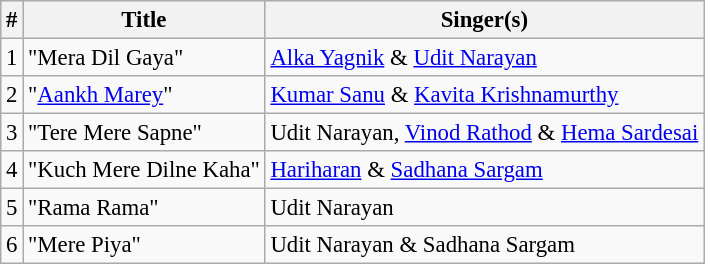<table class="wikitable" style="font-size:95%;">
<tr>
<th>#</th>
<th>Title</th>
<th>Singer(s)</th>
</tr>
<tr>
<td>1</td>
<td>"Mera Dil Gaya"</td>
<td><a href='#'>Alka Yagnik</a> & <a href='#'>Udit Narayan</a></td>
</tr>
<tr>
<td>2</td>
<td>"<a href='#'>Aankh Marey</a>"</td>
<td><a href='#'>Kumar Sanu</a> & <a href='#'>Kavita Krishnamurthy</a></td>
</tr>
<tr>
<td>3</td>
<td>"Tere Mere Sapne"</td>
<td>Udit Narayan, <a href='#'>Vinod Rathod</a> & <a href='#'>Hema Sardesai</a></td>
</tr>
<tr>
<td>4</td>
<td>"Kuch Mere Dilne Kaha"</td>
<td><a href='#'>Hariharan</a> &  <a href='#'>Sadhana Sargam</a></td>
</tr>
<tr>
<td>5</td>
<td>"Rama Rama"</td>
<td>Udit Narayan</td>
</tr>
<tr>
<td>6</td>
<td>"Mere Piya"</td>
<td>Udit Narayan & Sadhana Sargam</td>
</tr>
</table>
